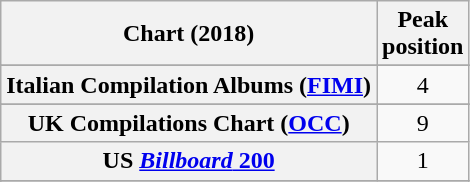<table class="wikitable sortable plainrowheaders" style="text-align:center">
<tr>
<th scope="col">Chart (2018)</th>
<th scope="col">Peak<br> position</th>
</tr>
<tr>
</tr>
<tr>
</tr>
<tr>
</tr>
<tr>
</tr>
<tr>
</tr>
<tr>
</tr>
<tr>
</tr>
<tr>
</tr>
<tr>
</tr>
<tr>
</tr>
<tr>
<th scope="row">Italian Compilation Albums (<a href='#'>FIMI</a>)</th>
<td>4</td>
</tr>
<tr>
</tr>
<tr>
</tr>
<tr>
</tr>
<tr>
<th scope="row">UK Compilations Chart (<a href='#'>OCC</a>)</th>
<td>9</td>
</tr>
<tr>
<th scope="row">US <a href='#'><em>Billboard</em> 200</a></th>
<td>1</td>
</tr>
<tr>
</tr>
<tr>
</tr>
</table>
